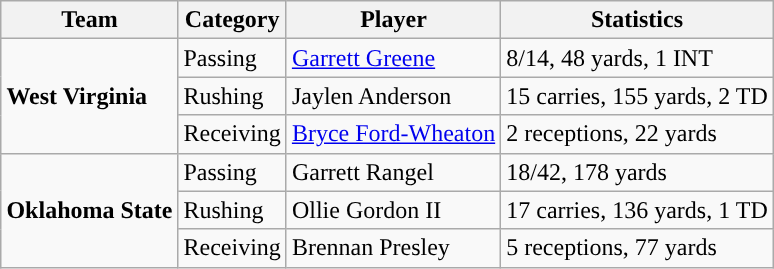<table class="wikitable" style="float: right;">
<tr>
<th>Team</th>
<th>Category</th>
<th>Player</th>
<th>Statistics</th>
</tr>
<tr>
<td rowspan=3><strong>West Virginia</strong></td>
<td>Passing</td>
<td><a href='#'>Garrett Greene</a></td>
<td>8/14, 48 yards, 1 INT</td>
</tr>
<tr>
<td>Rushing</td>
<td>Jaylen Anderson</td>
<td>15 carries, 155 yards, 2 TD</td>
</tr>
<tr>
<td>Receiving</td>
<td><a href='#'>Bryce Ford-Wheaton</a></td>
<td>2 receptions, 22 yards</td>
</tr>
<tr>
<td rowspan=3><strong>Oklahoma State</strong></td>
<td>Passing</td>
<td>Garrett Rangel</td>
<td>18/42, 178 yards</td>
</tr>
<tr>
<td>Rushing</td>
<td>Ollie Gordon II</td>
<td>17 carries, 136 yards, 1 TD</td>
</tr>
<tr>
<td>Receiving</td>
<td>Brennan Presley</td>
<td>5 receptions, 77 yards</td>
</tr>
</table>
